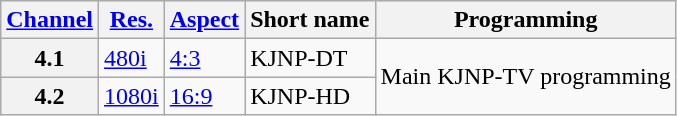<table class="wikitable">
<tr>
<th scope = "col"><a href='#'>Channel</a></th>
<th scope = "col"><a href='#'>Res.</a></th>
<th scope = "col"><a href='#'>Aspect</a></th>
<th scope = "col">Short name</th>
<th scope = "col">Programming</th>
</tr>
<tr>
<th scope = "row">4.1</th>
<td><a href='#'>480i</a></td>
<td><a href='#'>4:3</a></td>
<td>KJNP-DT</td>
<td rowspan=2>Main KJNP-TV programming</td>
</tr>
<tr>
<th scope = "row">4.2</th>
<td><a href='#'>1080i</a></td>
<td><a href='#'>16:9</a></td>
<td>KJNP-HD</td>
</tr>
</table>
